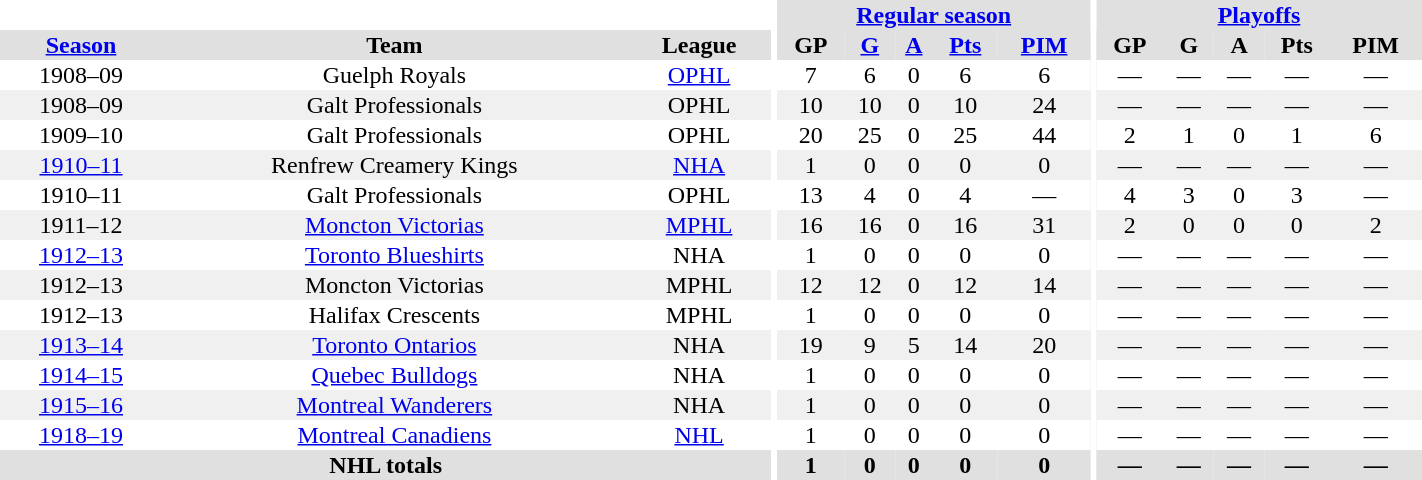<table border="0" cellpadding="1" cellspacing="0" style="text-align:center; width:75%">
<tr bgcolor="#e0e0e0">
<th colspan="3" bgcolor="#ffffff"></th>
<th rowspan="99" bgcolor="#ffffff"></th>
<th colspan="5"><a href='#'>Regular season</a></th>
<th rowspan="99" bgcolor="#ffffff"></th>
<th colspan="5"><a href='#'>Playoffs</a></th>
</tr>
<tr bgcolor="#e0e0e0">
<th><a href='#'>Season</a></th>
<th>Team</th>
<th>League</th>
<th>GP</th>
<th><a href='#'>G</a></th>
<th><a href='#'>A</a></th>
<th><a href='#'>Pts</a></th>
<th><a href='#'>PIM</a></th>
<th>GP</th>
<th>G</th>
<th>A</th>
<th>Pts</th>
<th>PIM</th>
</tr>
<tr ALIGN="center">
<td>1908–09</td>
<td>Guelph Royals</td>
<td><a href='#'>OPHL</a></td>
<td>7</td>
<td>6</td>
<td>0</td>
<td>6</td>
<td>6</td>
<td>—</td>
<td>—</td>
<td>—</td>
<td>—</td>
<td>—</td>
</tr>
<tr ALIGN="center"  bgcolor="#f0f0f0">
<td>1908–09</td>
<td>Galt Professionals</td>
<td>OPHL</td>
<td>10</td>
<td>10</td>
<td>0</td>
<td>10</td>
<td>24</td>
<td>—</td>
<td>—</td>
<td>—</td>
<td>—</td>
<td>—</td>
</tr>
<tr ALIGN="center">
<td>1909–10</td>
<td>Galt Professionals</td>
<td>OPHL</td>
<td>20</td>
<td>25</td>
<td>0</td>
<td>25</td>
<td>44</td>
<td>2</td>
<td>1</td>
<td>0</td>
<td>1</td>
<td>6</td>
</tr>
<tr ALIGN="center"  bgcolor="#f0f0f0">
<td><a href='#'>1910–11</a></td>
<td>Renfrew Creamery Kings</td>
<td><a href='#'>NHA</a></td>
<td>1</td>
<td>0</td>
<td>0</td>
<td>0</td>
<td>0</td>
<td>—</td>
<td>—</td>
<td>—</td>
<td>—</td>
<td>—</td>
</tr>
<tr ALIGN="center">
<td>1910–11</td>
<td>Galt Professionals</td>
<td>OPHL</td>
<td>13</td>
<td>4</td>
<td>0</td>
<td>4</td>
<td>—</td>
<td>4</td>
<td>3</td>
<td>0</td>
<td>3</td>
<td>—</td>
</tr>
<tr ALIGN="center"  bgcolor="#f0f0f0">
<td>1911–12</td>
<td><a href='#'>Moncton Victorias</a></td>
<td><a href='#'>MPHL</a></td>
<td>16</td>
<td>16</td>
<td>0</td>
<td>16</td>
<td>31</td>
<td>2</td>
<td>0</td>
<td>0</td>
<td>0</td>
<td>2</td>
</tr>
<tr ALIGN="center">
<td><a href='#'>1912–13</a></td>
<td><a href='#'>Toronto Blueshirts</a></td>
<td>NHA</td>
<td>1</td>
<td>0</td>
<td>0</td>
<td>0</td>
<td>0</td>
<td>—</td>
<td>—</td>
<td>—</td>
<td>—</td>
<td>—</td>
</tr>
<tr ALIGN="center"  bgcolor="#f0f0f0">
<td>1912–13</td>
<td>Moncton Victorias</td>
<td>MPHL</td>
<td>12</td>
<td>12</td>
<td>0</td>
<td>12</td>
<td>14</td>
<td>—</td>
<td>—</td>
<td>—</td>
<td>—</td>
<td>—</td>
</tr>
<tr ALIGN="center">
<td>1912–13</td>
<td>Halifax Crescents</td>
<td>MPHL</td>
<td>1</td>
<td>0</td>
<td>0</td>
<td>0</td>
<td>0</td>
<td>—</td>
<td>—</td>
<td>—</td>
<td>—</td>
<td>—</td>
</tr>
<tr ALIGN="center"  bgcolor="#f0f0f0">
<td><a href='#'>1913–14</a></td>
<td><a href='#'>Toronto Ontarios</a></td>
<td>NHA</td>
<td>19</td>
<td>9</td>
<td>5</td>
<td>14</td>
<td>20</td>
<td>—</td>
<td>—</td>
<td>—</td>
<td>—</td>
<td>—</td>
</tr>
<tr ALIGN="center">
<td><a href='#'>1914–15</a></td>
<td><a href='#'>Quebec Bulldogs</a></td>
<td>NHA</td>
<td>1</td>
<td>0</td>
<td>0</td>
<td>0</td>
<td>0</td>
<td>—</td>
<td>—</td>
<td>—</td>
<td>—</td>
<td>—</td>
</tr>
<tr ALIGN="center"  bgcolor="#f0f0f0">
<td><a href='#'>1915–16</a></td>
<td><a href='#'>Montreal Wanderers</a></td>
<td>NHA</td>
<td>1</td>
<td>0</td>
<td>0</td>
<td>0</td>
<td>0</td>
<td>—</td>
<td>—</td>
<td>—</td>
<td>—</td>
<td>—</td>
</tr>
<tr ALIGN="center">
<td><a href='#'>1918–19</a></td>
<td><a href='#'>Montreal Canadiens</a></td>
<td><a href='#'>NHL</a></td>
<td>1</td>
<td>0</td>
<td>0</td>
<td>0</td>
<td>0</td>
<td>—</td>
<td>—</td>
<td>—</td>
<td>—</td>
<td>—</td>
</tr>
<tr ALIGN="center" bgcolor="#e0e0e0">
<th colspan="3">NHL totals</th>
<th>1</th>
<th>0</th>
<th>0</th>
<th>0</th>
<th>0</th>
<th>—</th>
<th>—</th>
<th>—</th>
<th>—</th>
<th>—</th>
</tr>
</table>
